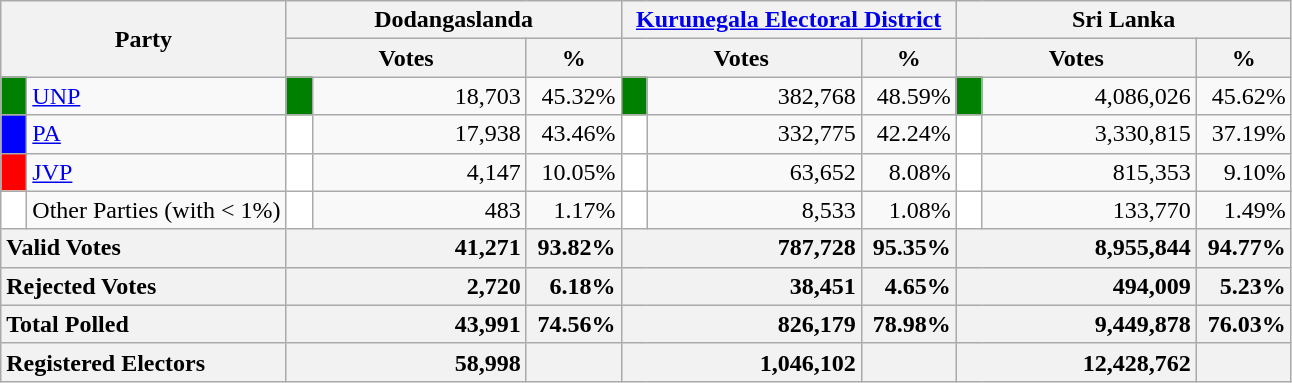<table class="wikitable">
<tr>
<th colspan="2" width="144px"rowspan="2">Party</th>
<th colspan="3" width="216px">Dodangaslanda</th>
<th colspan="3" width="216px"><a href='#'>Kurunegala Electoral District</a></th>
<th colspan="3" width="216px">Sri Lanka</th>
</tr>
<tr>
<th colspan="2" width="144px">Votes</th>
<th>%</th>
<th colspan="2" width="144px">Votes</th>
<th>%</th>
<th colspan="2" width="144px">Votes</th>
<th>%</th>
</tr>
<tr>
<td style="background-color:green;" width="10px"></td>
<td style="text-align:left;"><a href='#'>UNP</a></td>
<td style="background-color:green;" width="10px"></td>
<td style="text-align:right;">18,703</td>
<td style="text-align:right;">45.32%</td>
<td style="background-color:green;" width="10px"></td>
<td style="text-align:right;">382,768</td>
<td style="text-align:right;">48.59%</td>
<td style="background-color:green;" width="10px"></td>
<td style="text-align:right;">4,086,026</td>
<td style="text-align:right;">45.62%</td>
</tr>
<tr>
<td style="background-color:blue;" width="10px"></td>
<td style="text-align:left;"><a href='#'>PA</a></td>
<td style="background-color:white;" width="10px"></td>
<td style="text-align:right;">17,938</td>
<td style="text-align:right;">43.46%</td>
<td style="background-color:white;" width="10px"></td>
<td style="text-align:right;">332,775</td>
<td style="text-align:right;">42.24%</td>
<td style="background-color:white;" width="10px"></td>
<td style="text-align:right;">3,330,815</td>
<td style="text-align:right;">37.19%</td>
</tr>
<tr>
<td style="background-color:red;" width="10px"></td>
<td style="text-align:left;"><a href='#'>JVP</a></td>
<td style="background-color:white;" width="10px"></td>
<td style="text-align:right;">4,147</td>
<td style="text-align:right;">10.05%</td>
<td style="background-color:white;" width="10px"></td>
<td style="text-align:right;">63,652</td>
<td style="text-align:right;">8.08%</td>
<td style="background-color:white;" width="10px"></td>
<td style="text-align:right;">815,353</td>
<td style="text-align:right;">9.10%</td>
</tr>
<tr>
<td style="background-color:white;" width="10px"></td>
<td style="text-align:left;">Other Parties (with < 1%)</td>
<td style="background-color:white;" width="10px"></td>
<td style="text-align:right;">483</td>
<td style="text-align:right;">1.17%</td>
<td style="background-color:white;" width="10px"></td>
<td style="text-align:right;">8,533</td>
<td style="text-align:right;">1.08%</td>
<td style="background-color:white;" width="10px"></td>
<td style="text-align:right;">133,770</td>
<td style="text-align:right;">1.49%</td>
</tr>
<tr>
<th colspan="2" width="144px"style="text-align:left;">Valid Votes</th>
<th style="text-align:right;"colspan="2" width="144px">41,271</th>
<th style="text-align:right;">93.82%</th>
<th style="text-align:right;"colspan="2" width="144px">787,728</th>
<th style="text-align:right;">95.35%</th>
<th style="text-align:right;"colspan="2" width="144px">8,955,844</th>
<th style="text-align:right;">94.77%</th>
</tr>
<tr>
<th colspan="2" width="144px"style="text-align:left;">Rejected Votes</th>
<th style="text-align:right;"colspan="2" width="144px">2,720</th>
<th style="text-align:right;">6.18%</th>
<th style="text-align:right;"colspan="2" width="144px">38,451</th>
<th style="text-align:right;">4.65%</th>
<th style="text-align:right;"colspan="2" width="144px">494,009</th>
<th style="text-align:right;">5.23%</th>
</tr>
<tr>
<th colspan="2" width="144px"style="text-align:left;">Total Polled</th>
<th style="text-align:right;"colspan="2" width="144px">43,991</th>
<th style="text-align:right;">74.56%</th>
<th style="text-align:right;"colspan="2" width="144px">826,179</th>
<th style="text-align:right;">78.98%</th>
<th style="text-align:right;"colspan="2" width="144px">9,449,878</th>
<th style="text-align:right;">76.03%</th>
</tr>
<tr>
<th colspan="2" width="144px"style="text-align:left;">Registered Electors</th>
<th style="text-align:right;"colspan="2" width="144px">58,998</th>
<th></th>
<th style="text-align:right;"colspan="2" width="144px">1,046,102</th>
<th></th>
<th style="text-align:right;"colspan="2" width="144px">12,428,762</th>
<th></th>
</tr>
</table>
